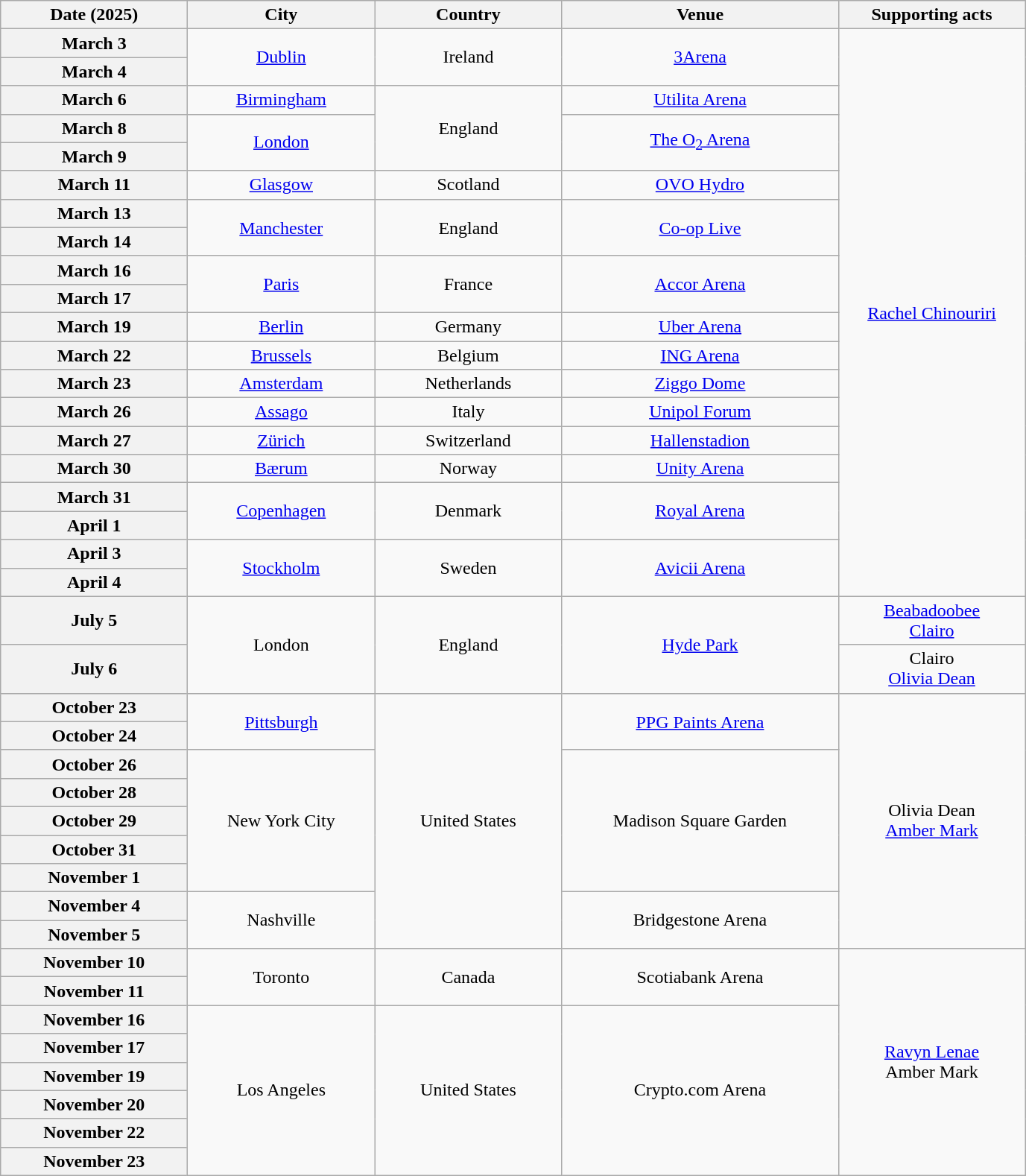<table class="wikitable plainrowheaders" style="text-align:center;">
<tr>
<th scope="col" style="width:10em;">Date (2025)</th>
<th scope="col" style="width:10em;">City</th>
<th scope="col" style="width:10em;">Country</th>
<th scope="col" style="width:15em;">Venue</th>
<th scope="col" style="width:10em;">Supporting acts</th>
</tr>
<tr>
<th scope="row" style="text-align:center;">March 3</th>
<td rowspan="2"><a href='#'>Dublin</a></td>
<td rowspan="2">Ireland</td>
<td rowspan="2"><a href='#'>3Arena</a></td>
<td rowspan="20"><a href='#'>Rachel Chinouriri</a></td>
</tr>
<tr>
<th scope="row" style="text-align:center;">March 4</th>
</tr>
<tr>
<th scope="row" style="text-align:center;">March 6</th>
<td><a href='#'>Birmingham</a></td>
<td rowspan="3">England</td>
<td><a href='#'>Utilita Arena</a></td>
</tr>
<tr>
<th scope="row" style="text-align:center;">March 8</th>
<td rowspan="2"><a href='#'>London</a></td>
<td rowspan="2"><a href='#'>The O<sub>2</sub> Arena</a></td>
</tr>
<tr>
<th scope="row" style="text-align:center;">March 9</th>
</tr>
<tr>
<th scope="row" style="text-align:center;">March 11</th>
<td><a href='#'>Glasgow</a></td>
<td>Scotland</td>
<td><a href='#'>OVO Hydro</a></td>
</tr>
<tr>
<th scope="row" style="text-align:center;">March 13</th>
<td rowspan="2"><a href='#'>Manchester</a></td>
<td rowspan="2">England</td>
<td rowspan="2"><a href='#'>Co-op Live</a></td>
</tr>
<tr>
<th scope="row" style="text-align:center;">March 14</th>
</tr>
<tr>
<th scope="row" style="text-align:center;">March 16</th>
<td rowspan="2"><a href='#'>Paris</a></td>
<td rowspan="2">France</td>
<td rowspan="2"><a href='#'>Accor Arena</a></td>
</tr>
<tr>
<th scope="row" style="text-align:center;">March 17</th>
</tr>
<tr>
<th scope="row" style="text-align:Center;">March 19</th>
<td><a href='#'>Berlin</a></td>
<td>Germany</td>
<td><a href='#'>Uber Arena</a></td>
</tr>
<tr>
<th scope="row" style="text-align:center;">March 22</th>
<td><a href='#'>Brussels</a></td>
<td>Belgium</td>
<td><a href='#'>ING Arena</a></td>
</tr>
<tr>
<th scope="row" style="text-align:center;">March 23</th>
<td><a href='#'>Amsterdam</a></td>
<td>Netherlands</td>
<td><a href='#'>Ziggo Dome</a></td>
</tr>
<tr>
<th scope="row" style="text-align:center;">March 26</th>
<td><a href='#'>Assago</a></td>
<td>Italy</td>
<td><a href='#'>Unipol Forum</a></td>
</tr>
<tr>
<th scope="row" style="text-align:center;">March 27</th>
<td><a href='#'>Zürich</a></td>
<td>Switzerland</td>
<td><a href='#'>Hallenstadion</a></td>
</tr>
<tr>
<th scope="row" style="text-align:center;">March 30</th>
<td><a href='#'>Bærum</a></td>
<td>Norway</td>
<td><a href='#'>Unity Arena</a></td>
</tr>
<tr>
<th scope="row" style="text-align:center;">March 31</th>
<td rowspan="2"><a href='#'>Copenhagen</a></td>
<td rowspan="2">Denmark</td>
<td rowspan="2"><a href='#'>Royal Arena</a></td>
</tr>
<tr>
<th scope="row" style="text-align:center;">April 1</th>
</tr>
<tr>
<th scope="row" style="text-align:center;">April 3</th>
<td rowspan="2"><a href='#'>Stockholm</a></td>
<td rowspan="2">Sweden</td>
<td rowspan="2"><a href='#'>Avicii Arena</a></td>
</tr>
<tr>
<th scope="row" style="text-align:center;">April 4</th>
</tr>
<tr>
<th scope="row" style="text-align:center;">July 5</th>
<td rowspan="2">London</td>
<td rowspan="2">England</td>
<td rowspan="2"><a href='#'>Hyde Park</a></td>
<td><a href='#'>Beabadoobee</a><br><a href='#'>Clairo</a></td>
</tr>
<tr>
<th scope="row" style="text-align:center;">July 6</th>
<td>Clairo<br><a href='#'>Olivia Dean</a></td>
</tr>
<tr>
<th scope="row" style="text-align:center;">October 23</th>
<td rowspan="2"><a href='#'>Pittsburgh</a></td>
<td rowspan="9">United States</td>
<td rowspan="2"><a href='#'>PPG Paints Arena</a></td>
<td rowspan="9">Olivia Dean<br><a href='#'>Amber Mark</a></td>
</tr>
<tr>
<th scope="row" style="text-align:center;">October 24</th>
</tr>
<tr>
<th scope="row" style="text-align:center;">October 26</th>
<td rowspan="5">New York City</td>
<td rowspan="5">Madison Square Garden</td>
</tr>
<tr>
<th scope="row" style="text-align:center;">October 28</th>
</tr>
<tr>
<th scope="row" style="text-align:center;">October 29</th>
</tr>
<tr>
<th scope="row" style="text-align:center;">October 31</th>
</tr>
<tr>
<th scope="row" style="text-align:center;">November 1</th>
</tr>
<tr>
<th scope="row" style="text-align:center;">November 4</th>
<td rowspan="2">Nashville</td>
<td rowspan="2">Bridgestone Arena</td>
</tr>
<tr>
<th scope="row" style="text-align:center;">November 5</th>
</tr>
<tr>
<th scope="row" style="text-align:center;">November 10</th>
<td rowspan="2">Toronto</td>
<td rowspan="2">Canada</td>
<td rowspan="2">Scotiabank Arena</td>
<td rowspan="8"><a href='#'>Ravyn Lenae</a><br>Amber Mark</td>
</tr>
<tr>
<th scope="row" style="text-align:center;">November 11</th>
</tr>
<tr>
<th scope="row" style="text-align:center;">November 16</th>
<td rowspan="6">Los Angeles</td>
<td rowspan="6">United States</td>
<td rowspan="6">Crypto.com Arena</td>
</tr>
<tr>
<th scope="row" style="text-align:center;">November 17</th>
</tr>
<tr>
<th scope="row" style="text-align:center;">November 19</th>
</tr>
<tr>
<th scope="row" style="text-align:center;">November 20</th>
</tr>
<tr>
<th scope="row" style="text-align:center;">November 22</th>
</tr>
<tr>
<th scope="row" style="text-align:center;">November 23</th>
</tr>
</table>
